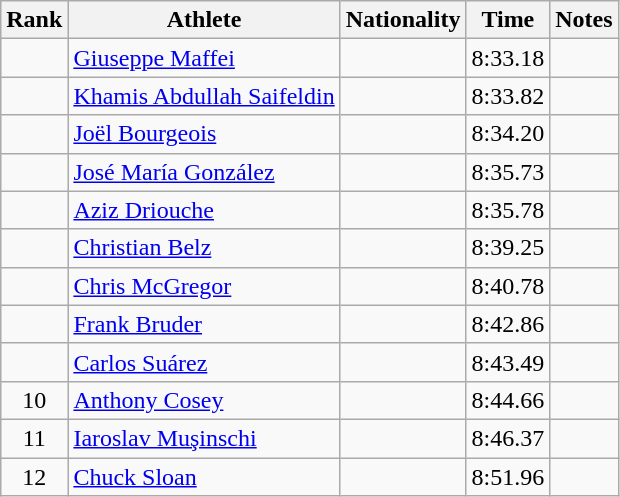<table class="wikitable sortable" style="text-align:center">
<tr>
<th>Rank</th>
<th>Athlete</th>
<th>Nationality</th>
<th>Time</th>
<th>Notes</th>
</tr>
<tr>
<td></td>
<td align=left><a href='#'>Giuseppe Maffei</a></td>
<td align=left></td>
<td>8:33.18</td>
<td></td>
</tr>
<tr>
<td></td>
<td align=left><a href='#'>Khamis Abdullah Saifeldin</a></td>
<td align=left></td>
<td>8:33.82</td>
<td></td>
</tr>
<tr>
<td></td>
<td align=left><a href='#'>Joël Bourgeois</a></td>
<td align=left></td>
<td>8:34.20</td>
<td></td>
</tr>
<tr>
<td></td>
<td align=left><a href='#'>José María González</a></td>
<td align=left></td>
<td>8:35.73</td>
<td></td>
</tr>
<tr>
<td></td>
<td align=left><a href='#'>Aziz Driouche</a></td>
<td align=left></td>
<td>8:35.78</td>
<td></td>
</tr>
<tr>
<td></td>
<td align=left><a href='#'>Christian Belz</a></td>
<td align=left></td>
<td>8:39.25</td>
<td></td>
</tr>
<tr>
<td></td>
<td align=left><a href='#'>Chris McGregor</a></td>
<td align=left></td>
<td>8:40.78</td>
<td></td>
</tr>
<tr>
<td></td>
<td align=left><a href='#'>Frank Bruder</a></td>
<td align=left></td>
<td>8:42.86</td>
<td></td>
</tr>
<tr>
<td></td>
<td align=left><a href='#'>Carlos Suárez</a></td>
<td align=left></td>
<td>8:43.49</td>
<td></td>
</tr>
<tr>
<td>10</td>
<td align=left><a href='#'>Anthony Cosey</a></td>
<td align=left></td>
<td>8:44.66</td>
<td></td>
</tr>
<tr>
<td>11</td>
<td align=left><a href='#'>Iaroslav Muşinschi</a></td>
<td align=left></td>
<td>8:46.37</td>
<td></td>
</tr>
<tr>
<td>12</td>
<td align=left><a href='#'>Chuck Sloan</a></td>
<td align=left></td>
<td>8:51.96</td>
<td></td>
</tr>
</table>
